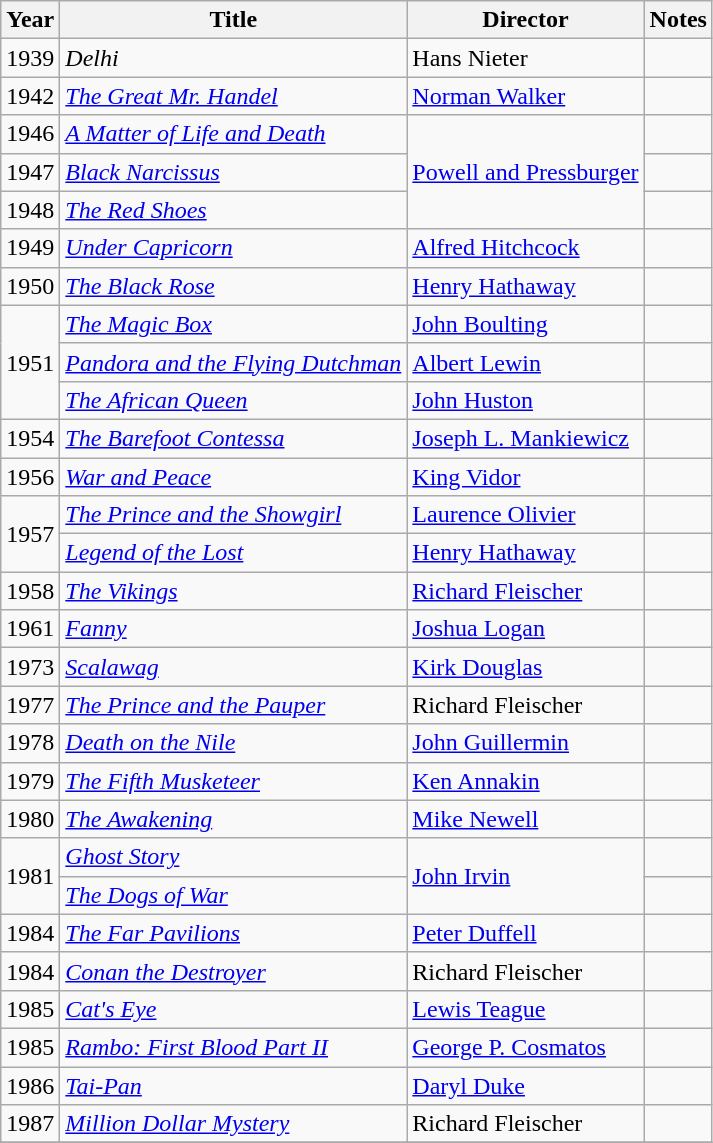<table class="wikitable">
<tr>
<th>Year</th>
<th>Title</th>
<th>Director</th>
<th>Notes</th>
</tr>
<tr>
<td>1939</td>
<td><em>Delhi</em></td>
<td>Hans Nieter</td>
<td></td>
</tr>
<tr>
<td>1942</td>
<td><em><a href='#'>The Great Mr. Handel</a></em></td>
<td><a href='#'>Norman Walker</a></td>
<td></td>
</tr>
<tr>
<td>1946</td>
<td><em><a href='#'>A Matter of Life and Death</a></em></td>
<td rowspan=3><a href='#'>Powell and Pressburger</a></td>
<td></td>
</tr>
<tr>
<td>1947</td>
<td><em><a href='#'>Black Narcissus</a></em></td>
<td></td>
</tr>
<tr>
<td>1948</td>
<td><em><a href='#'>The Red Shoes</a></em></td>
<td></td>
</tr>
<tr>
<td>1949</td>
<td><em><a href='#'>Under Capricorn</a></em></td>
<td><a href='#'>Alfred Hitchcock</a></td>
<td></td>
</tr>
<tr>
<td>1950</td>
<td><em><a href='#'>The Black Rose</a></em></td>
<td><a href='#'>Henry Hathaway</a></td>
<td></td>
</tr>
<tr>
<td rowspan=3>1951</td>
<td><em><a href='#'>The Magic Box</a></em></td>
<td><a href='#'>John Boulting</a></td>
<td></td>
</tr>
<tr>
<td><em><a href='#'>Pandora and the Flying Dutchman</a></em></td>
<td><a href='#'>Albert Lewin</a></td>
<td></td>
</tr>
<tr>
<td><em><a href='#'>The African Queen</a></em></td>
<td><a href='#'>John Huston</a></td>
<td></td>
</tr>
<tr>
<td>1954</td>
<td><em><a href='#'>The Barefoot Contessa</a></em></td>
<td><a href='#'>Joseph L. Mankiewicz</a></td>
<td></td>
</tr>
<tr>
<td>1956</td>
<td><em><a href='#'>War and Peace</a></em></td>
<td><a href='#'>King Vidor</a></td>
<td></td>
</tr>
<tr>
<td rowspan=2>1957</td>
<td><em><a href='#'>The Prince and the Showgirl</a></em></td>
<td><a href='#'>Laurence Olivier</a></td>
<td></td>
</tr>
<tr>
<td><em><a href='#'>Legend of the Lost</a></em></td>
<td><a href='#'>Henry Hathaway</a></td>
<td></td>
</tr>
<tr>
<td>1958</td>
<td><em><a href='#'>The Vikings</a></em></td>
<td><a href='#'>Richard Fleischer</a></td>
<td></td>
</tr>
<tr>
<td>1961</td>
<td><em><a href='#'>Fanny</a></em></td>
<td><a href='#'>Joshua Logan</a></td>
<td></td>
</tr>
<tr>
<td>1973</td>
<td><em><a href='#'>Scalawag</a></em></td>
<td><a href='#'>Kirk Douglas</a></td>
<td></td>
</tr>
<tr>
<td>1977</td>
<td><em><a href='#'>The Prince and the Pauper</a></em></td>
<td>Richard Fleischer</td>
<td></td>
</tr>
<tr>
<td>1978</td>
<td><em><a href='#'>Death on the Nile</a></em></td>
<td><a href='#'>John Guillermin</a></td>
<td></td>
</tr>
<tr>
<td>1979</td>
<td><em><a href='#'>The Fifth Musketeer</a></em></td>
<td><a href='#'>Ken Annakin</a></td>
<td></td>
</tr>
<tr>
<td>1980</td>
<td><em><a href='#'>The Awakening</a></em></td>
<td><a href='#'>Mike Newell</a></td>
<td></td>
</tr>
<tr>
<td rowspan=2>1981</td>
<td><em><a href='#'>Ghost Story</a></em></td>
<td rowspan=2><a href='#'>John Irvin</a></td>
<td></td>
</tr>
<tr>
<td><em><a href='#'>The Dogs of War</a></em></td>
<td></td>
</tr>
<tr>
<td>1984</td>
<td><em><a href='#'>The Far Pavilions</a></em></td>
<td><a href='#'>Peter Duffell</a></td>
<td></td>
</tr>
<tr>
<td>1984</td>
<td><em><a href='#'>Conan the Destroyer</a></em></td>
<td>Richard Fleischer</td>
<td></td>
</tr>
<tr>
<td>1985</td>
<td><em><a href='#'>Cat's Eye</a></em></td>
<td><a href='#'>Lewis Teague</a></td>
<td></td>
</tr>
<tr>
<td>1985</td>
<td><em><a href='#'>Rambo: First Blood Part II</a></em></td>
<td><a href='#'>George P. Cosmatos</a></td>
<td></td>
</tr>
<tr>
<td>1986</td>
<td><em><a href='#'>Tai-Pan</a></em></td>
<td><a href='#'>Daryl Duke</a></td>
<td></td>
</tr>
<tr>
<td>1987</td>
<td><em><a href='#'>Million Dollar Mystery</a></em></td>
<td>Richard Fleischer</td>
<td></td>
</tr>
<tr>
</tr>
</table>
